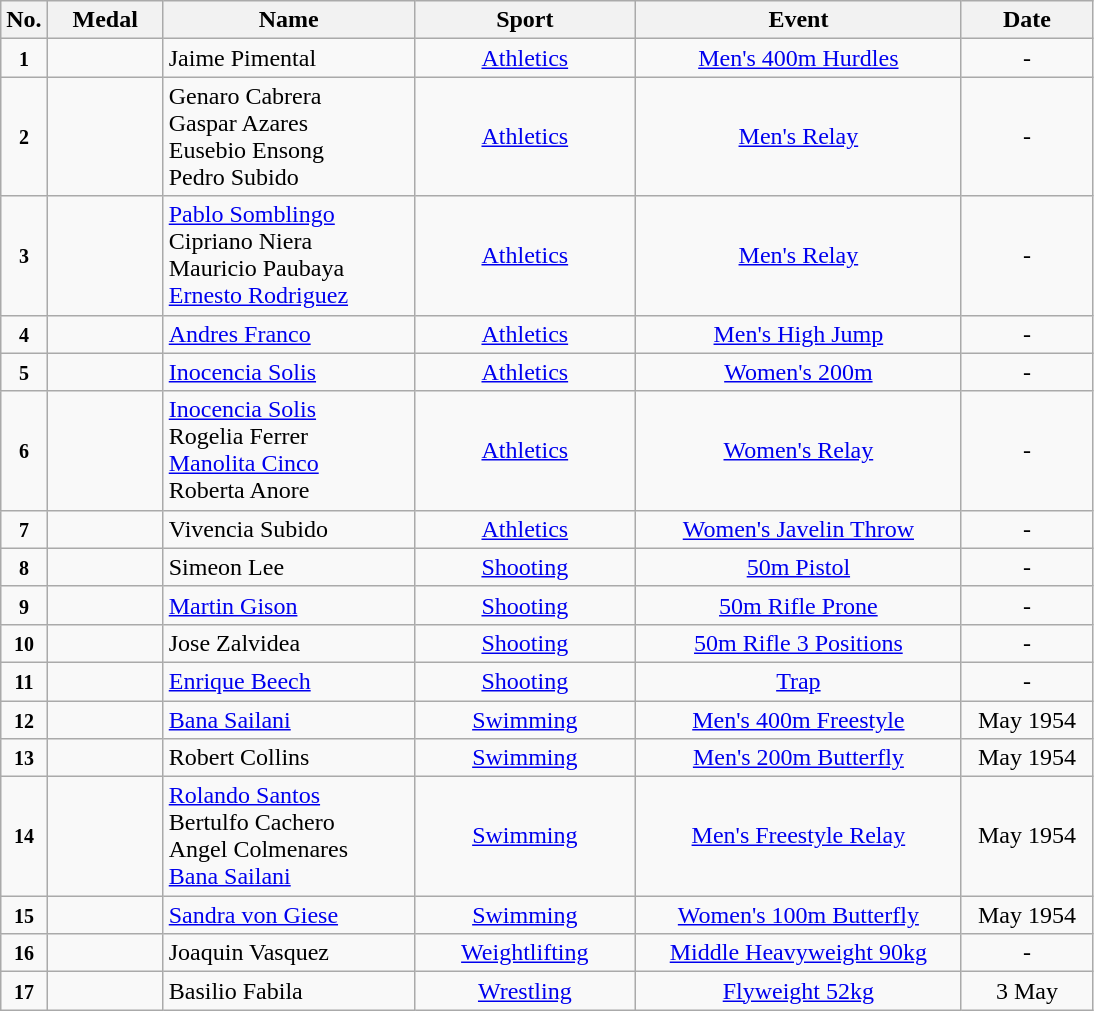<table class="wikitable" style="font-size:100%; text-align:center;">
<tr>
<th width="10">No.</th>
<th width="70">Medal</th>
<th width="160">Name</th>
<th width="140">Sport</th>
<th width="210">Event</th>
<th width="80">Date</th>
</tr>
<tr>
<td><small><strong>1</strong></small></td>
<td></td>
<td align=left>Jaime Pimental</td>
<td> <a href='#'>Athletics</a></td>
<td><a href='#'>Men's 400m Hurdles</a></td>
<td>-</td>
</tr>
<tr>
<td><small><strong>2</strong></small></td>
<td></td>
<td align=left>Genaro Cabrera<br>Gaspar Azares<br>Eusebio Ensong<br>Pedro Subido</td>
<td> <a href='#'>Athletics</a></td>
<td><a href='#'>Men's  Relay</a></td>
<td>-</td>
</tr>
<tr>
<td><small><strong>3</strong></small></td>
<td></td>
<td align=left><a href='#'>Pablo Somblingo</a><br>Cipriano Niera<br>Mauricio Paubaya<br><a href='#'>Ernesto Rodriguez</a></td>
<td> <a href='#'>Athletics</a></td>
<td><a href='#'>Men's  Relay</a></td>
<td>-</td>
</tr>
<tr>
<td><small><strong>4</strong></small></td>
<td></td>
<td align=left><a href='#'>Andres Franco</a></td>
<td> <a href='#'>Athletics</a></td>
<td><a href='#'>Men's High Jump</a></td>
<td>-</td>
</tr>
<tr>
<td><small><strong>5</strong></small></td>
<td></td>
<td align=left><a href='#'>Inocencia Solis</a></td>
<td> <a href='#'>Athletics</a></td>
<td><a href='#'>Women's 200m</a></td>
<td>-</td>
</tr>
<tr>
<td><small><strong>6</strong></small></td>
<td></td>
<td align=left><a href='#'>Inocencia Solis</a><br>Rogelia Ferrer<br><a href='#'>Manolita Cinco</a><br>Roberta Anore</td>
<td> <a href='#'>Athletics</a></td>
<td><a href='#'>Women's  Relay</a></td>
<td>-</td>
</tr>
<tr>
<td><small><strong>7</strong></small></td>
<td></td>
<td align=left>Vivencia Subido</td>
<td> <a href='#'>Athletics</a></td>
<td><a href='#'>Women's Javelin Throw</a></td>
<td>-</td>
</tr>
<tr>
<td><small><strong>8</strong></small></td>
<td></td>
<td align=left>Simeon Lee</td>
<td> <a href='#'>Shooting</a></td>
<td><a href='#'>50m Pistol</a></td>
<td>-</td>
</tr>
<tr>
<td><small><strong>9</strong></small></td>
<td></td>
<td align=left><a href='#'>Martin Gison</a></td>
<td> <a href='#'>Shooting</a></td>
<td><a href='#'>50m Rifle Prone</a></td>
<td>-</td>
</tr>
<tr>
<td><small><strong>10</strong></small></td>
<td></td>
<td align=left>Jose Zalvidea</td>
<td> <a href='#'>Shooting</a></td>
<td><a href='#'>50m Rifle 3 Positions</a></td>
<td>-</td>
</tr>
<tr>
<td><small><strong>11</strong></small></td>
<td></td>
<td align=left><a href='#'>Enrique Beech</a></td>
<td> <a href='#'>Shooting</a></td>
<td><a href='#'>Trap</a></td>
<td>-</td>
</tr>
<tr>
<td><small><strong>12</strong></small></td>
<td></td>
<td align=left><a href='#'>Bana Sailani</a></td>
<td> <a href='#'>Swimming</a></td>
<td><a href='#'>Men's 400m Freestyle</a></td>
<td>May 1954</td>
</tr>
<tr>
<td><small><strong>13</strong></small></td>
<td></td>
<td align=left>Robert Collins</td>
<td> <a href='#'>Swimming</a></td>
<td><a href='#'>Men's 200m Butterfly</a></td>
<td>May 1954</td>
</tr>
<tr>
<td><small><strong>14</strong></small></td>
<td></td>
<td align=left><a href='#'>Rolando Santos</a><br>Bertulfo Cachero<br>Angel Colmenares<br><a href='#'>Bana Sailani</a></td>
<td> <a href='#'>Swimming</a></td>
<td><a href='#'>Men's  Freestyle Relay</a></td>
<td>May 1954</td>
</tr>
<tr>
<td><small><strong>15</strong></small></td>
<td></td>
<td align=left><a href='#'>Sandra von Giese</a></td>
<td> <a href='#'>Swimming</a></td>
<td><a href='#'>Women's 100m Butterfly</a></td>
<td>May 1954</td>
</tr>
<tr>
<td><small><strong>16</strong></small></td>
<td></td>
<td align=left>Joaquin Vasquez</td>
<td> <a href='#'>Weightlifting</a></td>
<td><a href='#'>Middle Heavyweight 90kg</a></td>
<td>-</td>
</tr>
<tr>
<td><small><strong>17</strong></small></td>
<td></td>
<td align=left>Basilio Fabila</td>
<td> <a href='#'>Wrestling</a></td>
<td><a href='#'>Flyweight 52kg</a></td>
<td>3 May</td>
</tr>
</table>
